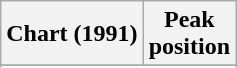<table class="wikitable sortable">
<tr>
<th>Chart (1991)</th>
<th>Peak<br>position</th>
</tr>
<tr>
</tr>
<tr>
</tr>
</table>
